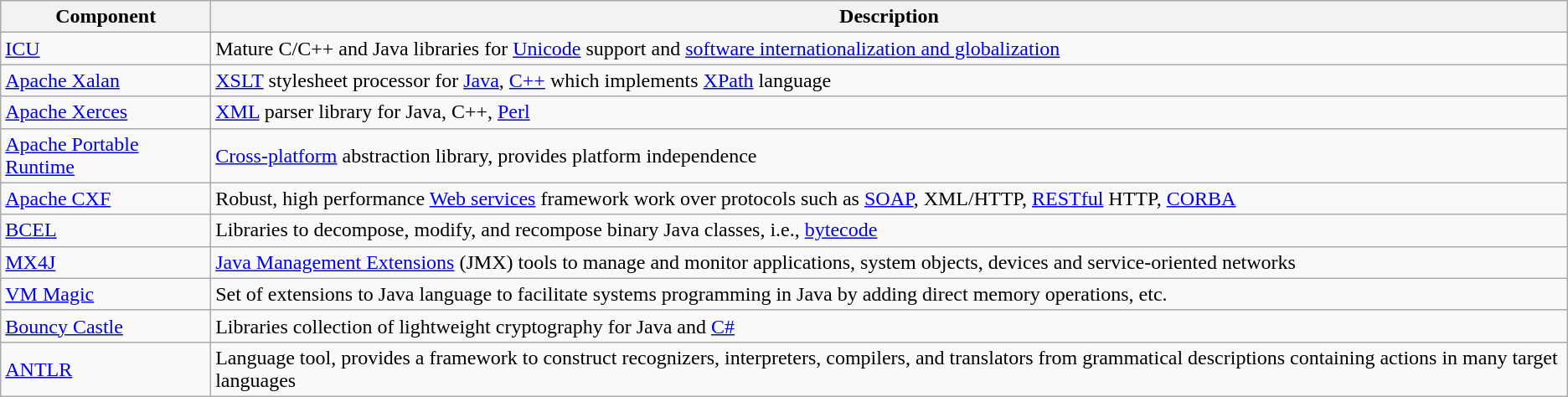<table class="wikitable">
<tr>
<th>Component</th>
<th>Description</th>
</tr>
<tr>
<td><a href='#'>ICU</a></td>
<td>Mature C/C++ and Java libraries for <a href='#'>Unicode</a> support and <a href='#'>software internationalization and globalization</a></td>
</tr>
<tr>
<td><a href='#'>Apache Xalan</a></td>
<td><a href='#'>XSLT</a> stylesheet processor for <a href='#'>Java</a>, <a href='#'>C++</a> which implements <a href='#'>XPath</a> language</td>
</tr>
<tr>
<td><a href='#'>Apache Xerces</a></td>
<td><a href='#'>XML</a> parser library for Java, C++, <a href='#'>Perl</a></td>
</tr>
<tr>
<td><a href='#'>Apache Portable Runtime</a></td>
<td><a href='#'>Cross-platform</a> abstraction library, provides platform independence</td>
</tr>
<tr>
<td><a href='#'>Apache CXF</a></td>
<td>Robust, high performance <a href='#'>Web services</a> framework work over protocols such as <a href='#'>SOAP</a>, XML/HTTP, <a href='#'>RESTful</a> HTTP, <a href='#'>CORBA</a></td>
</tr>
<tr>
<td><a href='#'>BCEL</a></td>
<td>Libraries to decompose, modify, and recompose binary Java classes, i.e., <a href='#'>bytecode</a></td>
</tr>
<tr>
<td><a href='#'>MX4J</a></td>
<td><a href='#'>Java Management Extensions</a> (JMX) tools to manage and monitor applications, system objects, devices and service-oriented networks</td>
</tr>
<tr>
<td><a href='#'>VM Magic</a></td>
<td>Set of extensions to Java language to facilitate systems programming in Java by adding direct memory operations, etc.</td>
</tr>
<tr>
<td><a href='#'>Bouncy Castle</a></td>
<td>Libraries collection of lightweight cryptography for Java and <a href='#'>C#</a></td>
</tr>
<tr>
<td><a href='#'>ANTLR</a></td>
<td>Language tool, provides a framework to construct recognizers, interpreters, compilers, and translators from grammatical descriptions containing actions in many target languages</td>
</tr>
</table>
